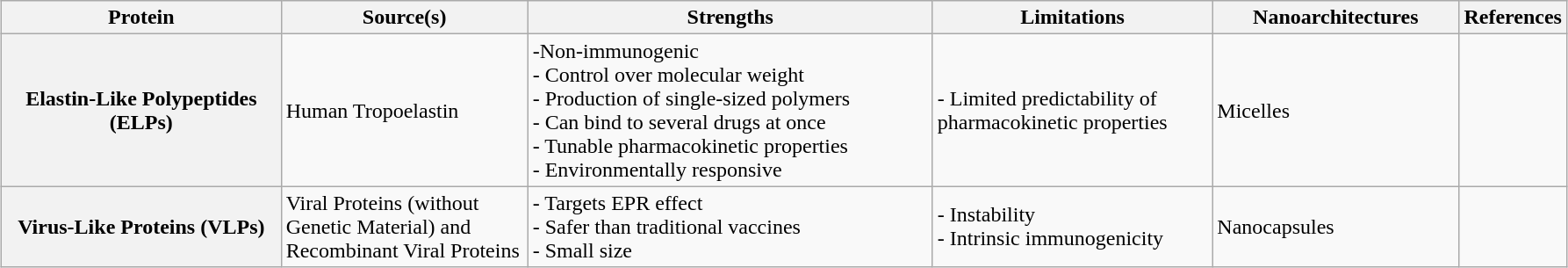<table class="wikitable" style="margin: 1em auto 1em auto;">
<tr>
<th width="205" scope="col">Protein</th>
<th width="180" scope="col">Source(s)</th>
<th width="300" scope="col">Strengths</th>
<th width="205" scope="col">Limitations</th>
<th width="180" scope="col">Nanoarchitectures</th>
<th width="50" scope="col">References</th>
</tr>
<tr>
<th scope="row">Elastin-Like Polypeptides (ELPs)</th>
<td>Human Tropoelastin</td>
<td>-Non-immunogenic<br>- Control over molecular weight<br>- Production of single-sized polymers<br>- Can bind to several drugs at once<br>- Tunable pharmacokinetic properties<br>- Environmentally responsive</td>
<td>- Limited predictability of pharmacokinetic properties</td>
<td>Micelles</td>
<td></td>
</tr>
<tr>
<th scope="row">Virus-Like Proteins (VLPs)</th>
<td>Viral Proteins (without Genetic Material) and Recombinant Viral Proteins</td>
<td>- Targets EPR effect<br>- Safer than traditional vaccines<br>- Small size</td>
<td>- Instability<br>- Intrinsic immunogenicity</td>
<td>Nanocapsules</td>
<td></td>
</tr>
</table>
